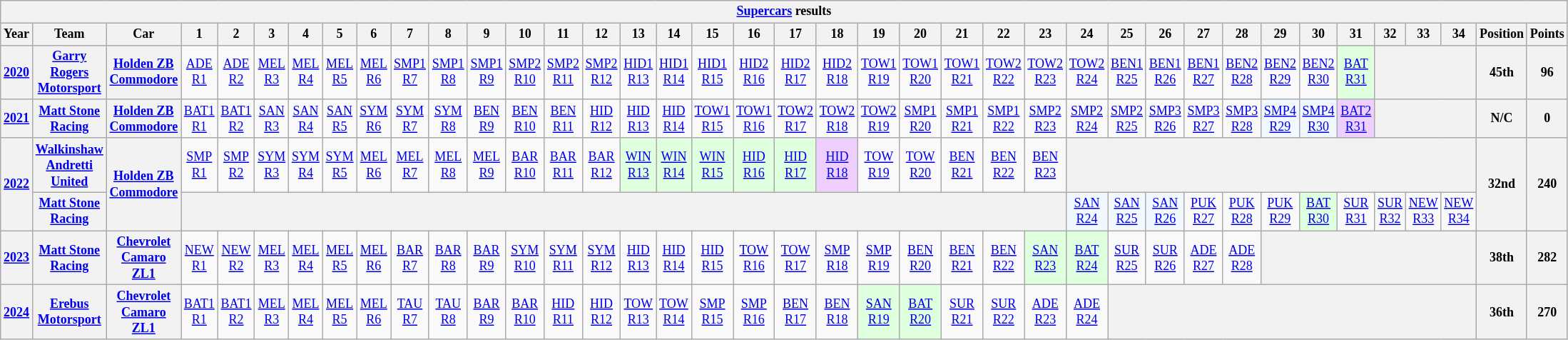<table class="wikitable" style="text-align:center; font-size:75%">
<tr>
<th colspan=45><a href='#'>Supercars</a> results</th>
</tr>
<tr>
<th>Year</th>
<th>Team</th>
<th>Car</th>
<th>1</th>
<th>2</th>
<th>3</th>
<th>4</th>
<th>5</th>
<th>6</th>
<th>7</th>
<th>8</th>
<th>9</th>
<th>10</th>
<th>11</th>
<th>12</th>
<th>13</th>
<th>14</th>
<th>15</th>
<th>16</th>
<th>17</th>
<th>18</th>
<th>19</th>
<th>20</th>
<th>21</th>
<th>22</th>
<th>23</th>
<th>24</th>
<th>25</th>
<th>26</th>
<th>27</th>
<th>28</th>
<th>29</th>
<th>30</th>
<th>31</th>
<th>32</th>
<th>33</th>
<th>34</th>
<th>Position</th>
<th>Points</th>
</tr>
<tr>
<th><a href='#'>2020</a></th>
<th><a href='#'>Garry Rogers Motorsport</a></th>
<th><a href='#'>Holden ZB Commodore</a></th>
<td><a href='#'>ADE<br>R1</a></td>
<td><a href='#'>ADE<br>R2</a></td>
<td><a href='#'>MEL<br>R3</a></td>
<td><a href='#'>MEL<br>R4</a></td>
<td><a href='#'>MEL<br>R5</a></td>
<td><a href='#'>MEL<br>R6</a></td>
<td><a href='#'>SMP1<br>R7</a></td>
<td><a href='#'>SMP1<br>R8</a></td>
<td><a href='#'>SMP1<br>R9</a></td>
<td><a href='#'>SMP2<br>R10</a></td>
<td><a href='#'>SMP2<br>R11</a></td>
<td><a href='#'>SMP2<br>R12</a></td>
<td><a href='#'>HID1<br>R13</a></td>
<td><a href='#'>HID1<br>R14</a></td>
<td><a href='#'>HID1<br>R15</a></td>
<td><a href='#'>HID2<br>R16</a></td>
<td><a href='#'>HID2<br>R17</a></td>
<td><a href='#'>HID2<br>R18</a></td>
<td><a href='#'>TOW1<br>R19</a></td>
<td><a href='#'>TOW1<br>R20</a></td>
<td><a href='#'>TOW1<br>R21</a></td>
<td><a href='#'>TOW2<br>R22</a></td>
<td><a href='#'>TOW2<br>R23</a></td>
<td><a href='#'>TOW2<br>R24</a></td>
<td><a href='#'>BEN1<br>R25</a></td>
<td><a href='#'>BEN1<br>R26</a></td>
<td><a href='#'>BEN1<br>R27</a></td>
<td><a href='#'>BEN2<br>R28</a></td>
<td><a href='#'>BEN2<br>R29</a></td>
<td><a href='#'>BEN2<br>R30</a></td>
<td style=background:#dfffdf><a href='#'>BAT<br>R31</a><br></td>
<th colspan=3></th>
<th>45th</th>
<th>96</th>
</tr>
<tr>
<th><a href='#'>2021</a></th>
<th><a href='#'>Matt Stone Racing</a></th>
<th><a href='#'>Holden ZB Commodore</a></th>
<td><a href='#'>BAT1<br>R1</a><br></td>
<td><a href='#'>BAT1<br>R2</a><br></td>
<td><a href='#'>SAN<br>R3</a><br></td>
<td><a href='#'>SAN<br>R4</a><br></td>
<td><a href='#'>SAN<br>R5</a><br></td>
<td><a href='#'>SYM<br>R6</a><br></td>
<td><a href='#'>SYM<br>R7</a><br></td>
<td><a href='#'>SYM<br>R8</a><br></td>
<td><a href='#'>BEN<br>R9</a><br></td>
<td><a href='#'>BEN<br>R10</a><br></td>
<td><a href='#'>BEN<br>R11</a><br></td>
<td><a href='#'>HID<br>R12</a><br></td>
<td><a href='#'>HID<br>R13</a><br></td>
<td><a href='#'>HID<br>R14</a><br></td>
<td><a href='#'>TOW1<br>R15</a><br></td>
<td><a href='#'>TOW1<br>R16</a><br></td>
<td><a href='#'>TOW2<br>R17</a><br></td>
<td><a href='#'>TOW2<br>R18</a><br></td>
<td><a href='#'>TOW2<br>R19</a><br></td>
<td><a href='#'>SMP1<br>R20</a><br></td>
<td><a href='#'>SMP1<br>R21</a><br></td>
<td><a href='#'>SMP1<br>R22</a><br></td>
<td><a href='#'>SMP2<br>R23</a><br></td>
<td><a href='#'>SMP2<br>R24</a><br></td>
<td><a href='#'>SMP2<br>R25</a><br></td>
<td><a href='#'>SMP3<br>R26</a><br></td>
<td><a href='#'>SMP3<br>R27</a><br></td>
<td><a href='#'>SMP3<br>R28</a><br></td>
<td style=background:#f1f8ff><a href='#'>SMP4<br>R29</a><br></td>
<td style=background:#f1f8ff><a href='#'>SMP4<br>R30</a><br></td>
<td style=background:#efcfff><a href='#'>BAT2<br>R31</a><br></td>
<th colspan=3></th>
<th>N/C</th>
<th>0</th>
</tr>
<tr>
<th rowspan=2><a href='#'>2022</a></th>
<th><a href='#'>Walkinshaw Andretti United</a></th>
<th rowspan=2><a href='#'>Holden ZB Commodore</a></th>
<td><a href='#'>SMP<br>R1</a></td>
<td><a href='#'>SMP<br>R2</a></td>
<td><a href='#'>SYM<br>R3</a></td>
<td><a href='#'>SYM<br>R4</a></td>
<td><a href='#'>SYM<br>R5</a></td>
<td><a href='#'>MEL<br>R6</a></td>
<td><a href='#'>MEL<br>R7</a></td>
<td><a href='#'>MEL<br>R8</a></td>
<td><a href='#'>MEL<br>R9</a></td>
<td><a href='#'>BAR<br>R10</a></td>
<td><a href='#'>BAR<br>R11</a></td>
<td><a href='#'>BAR<br>R12</a></td>
<td style=background:#dfffdf><a href='#'>WIN<br>R13</a><br></td>
<td style=background:#dfffdf><a href='#'>WIN<br>R14</a><br></td>
<td style=background:#dfffdf><a href='#'>WIN<br>R15</a><br></td>
<td style=background:#dfffdf><a href='#'>HID<br>R16</a><br></td>
<td style=background:#dfffdf><a href='#'>HID<br>R17</a><br></td>
<td style=background:#efcfff><a href='#'>HID<br>R18</a><br></td>
<td><a href='#'>TOW<br>R19</a></td>
<td><a href='#'>TOW<br>R20</a></td>
<td><a href='#'>BEN<br>R21</a></td>
<td><a href='#'>BEN<br>R22</a></td>
<td><a href='#'>BEN<br>R23</a></td>
<th colspan=11></th>
<th rowspan=2>32nd</th>
<th rowspan=2>240</th>
</tr>
<tr>
<th><a href='#'>Matt Stone Racing</a></th>
<th colspan=23></th>
<td style=background:#f1f8ff><a href='#'>SAN<br>R24</a><br></td>
<td style=background:#f1f8ff><a href='#'>SAN<br>R25</a><br></td>
<td style=background:#f1f8ff><a href='#'>SAN<br>R26</a><br></td>
<td><a href='#'>PUK<br>R27</a></td>
<td><a href='#'>PUK<br>R28</a></td>
<td><a href='#'>PUK<br>R29</a></td>
<td style=background:#dfffdf><a href='#'>BAT<br>R30</a><br></td>
<td><a href='#'>SUR<br>R31</a></td>
<td><a href='#'>SUR<br>R32</a></td>
<td><a href='#'>NEW<br>R33</a></td>
<td><a href='#'>NEW<br>R34</a></td>
</tr>
<tr>
<th><a href='#'>2023</a></th>
<th><a href='#'>Matt Stone Racing</a></th>
<th><a href='#'>Chevrolet Camaro ZL1</a></th>
<td><a href='#'>NEW<br>R1</a></td>
<td><a href='#'>NEW<br>R2</a></td>
<td><a href='#'>MEL<br>R3</a></td>
<td><a href='#'>MEL<br>R4</a></td>
<td><a href='#'>MEL<br>R5</a></td>
<td><a href='#'>MEL<br>R6</a></td>
<td><a href='#'>BAR<br>R7</a></td>
<td><a href='#'>BAR<br>R8</a></td>
<td><a href='#'>BAR<br>R9</a></td>
<td><a href='#'>SYM<br>R10</a></td>
<td><a href='#'>SYM<br>R11</a></td>
<td><a href='#'>SYM<br>R12</a></td>
<td><a href='#'>HID<br>R13</a></td>
<td><a href='#'>HID<br>R14</a></td>
<td><a href='#'>HID<br>R15</a></td>
<td><a href='#'>TOW<br>R16</a></td>
<td><a href='#'>TOW<br>R17</a></td>
<td><a href='#'>SMP<br>R18</a></td>
<td><a href='#'>SMP<br>R19</a></td>
<td><a href='#'>BEN<br>R20</a></td>
<td><a href='#'>BEN<br>R21</a></td>
<td><a href='#'>BEN<br>R22</a></td>
<td style=background:#dfffdf><a href='#'>SAN<br>R23</a><br></td>
<td style=background:#dfffdf><a href='#'>BAT<br>R24</a><br></td>
<td><a href='#'>SUR<br>R25</a></td>
<td><a href='#'>SUR<br>R26</a></td>
<td><a href='#'>ADE<br>R27</a></td>
<td><a href='#'>ADE<br>R28</a></td>
<th colspan=6></th>
<th>38th</th>
<th>282</th>
</tr>
<tr>
<th><a href='#'>2024</a></th>
<th><a href='#'>Erebus Motorsport</a></th>
<th><a href='#'>Chevrolet Camaro ZL1</a></th>
<td><a href='#'>BAT1<br>R1</a></td>
<td><a href='#'>BAT1<br>R2</a></td>
<td><a href='#'>MEL<br>R3</a></td>
<td><a href='#'>MEL<br>R4</a></td>
<td><a href='#'>MEL<br>R5</a></td>
<td><a href='#'>MEL<br>R6</a></td>
<td><a href='#'>TAU<br>R7</a></td>
<td><a href='#'>TAU<br>R8</a></td>
<td><a href='#'>BAR<br>R9</a></td>
<td><a href='#'>BAR<br>R10</a></td>
<td><a href='#'>HID<br>R11</a></td>
<td><a href='#'>HID<br>R12</a></td>
<td><a href='#'>TOW<br>R13</a></td>
<td><a href='#'>TOW<br>R14</a></td>
<td><a href='#'>SMP<br>R15</a></td>
<td><a href='#'>SMP<br>R16</a></td>
<td><a href='#'>BEN<br>R17</a></td>
<td><a href='#'>BEN<br>R18</a></td>
<td style=background:#dfffdf><a href='#'>SAN<br>R19</a><br></td>
<td style=background:#dfffdf><a href='#'>BAT<br>R20</a><br></td>
<td><a href='#'>SUR<br>R21</a></td>
<td><a href='#'>SUR<br>R22</a></td>
<td><a href='#'>ADE<br>R23</a></td>
<td><a href='#'>ADE<br>R24</a></td>
<th colspan=10></th>
<th>36th</th>
<th>270</th>
</tr>
</table>
